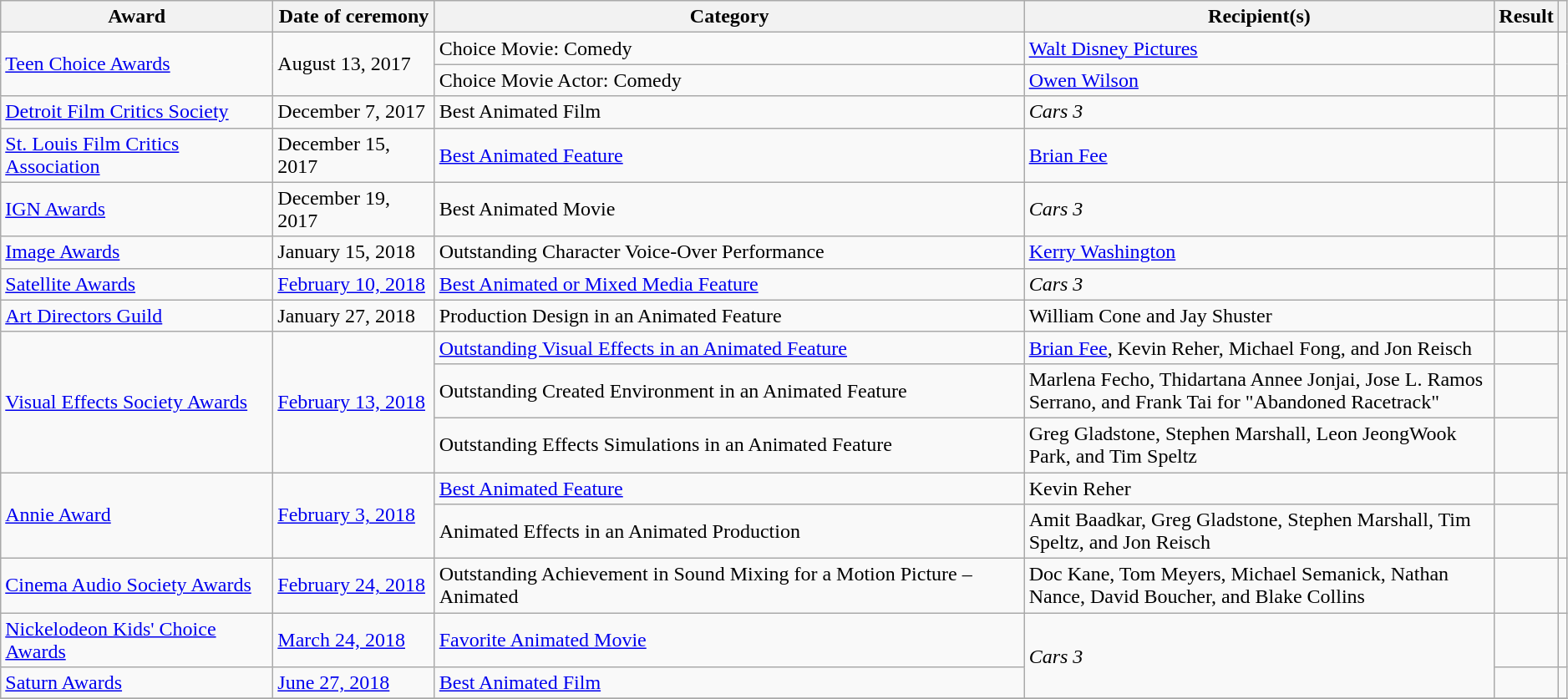<table class="wikitable sortable plainrowheaders" style="width: 99%;">
<tr>
<th scope="col">Award</th>
<th scope="col">Date of ceremony</th>
<th scope="col">Category</th>
<th scope="col" style="width:30%;">Recipient(s)</th>
<th scope="col">Result</th>
<th scope="col" class="unsortable"></th>
</tr>
<tr>
<td rowspan="2"><a href='#'>Teen Choice Awards</a></td>
<td rowspan="2">August 13, 2017</td>
<td>Choice Movie: Comedy</td>
<td><a href='#'>Walt Disney Pictures</a></td>
<td></td>
<td rowspan="2" style="text-align:center;"></td>
</tr>
<tr>
<td>Choice Movie Actor: Comedy</td>
<td><a href='#'>Owen Wilson</a></td>
<td></td>
</tr>
<tr>
<td scope="row"><a href='#'>Detroit Film Critics Society</a></td>
<td>December 7, 2017</td>
<td>Best Animated Film</td>
<td><em>Cars 3</em></td>
<td></td>
<td style="text-align:center;"></td>
</tr>
<tr>
<td><a href='#'>St. Louis Film Critics Association</a></td>
<td>December 15, 2017</td>
<td><a href='#'>Best Animated Feature</a></td>
<td><a href='#'>Brian Fee</a></td>
<td></td>
<td style="text-align:center;"></td>
</tr>
<tr>
<td><a href='#'>IGN Awards</a></td>
<td>December 19, 2017</td>
<td>Best Animated Movie</td>
<td><em>Cars 3</em></td>
<td></td>
<td style="text-align:center;"></td>
</tr>
<tr>
<td scope="row"><a href='#'>Image Awards</a></td>
<td>January 15, 2018</td>
<td>Outstanding Character Voice-Over Performance</td>
<td><a href='#'>Kerry Washington</a></td>
<td></td>
<td style="text-align:center;"></td>
</tr>
<tr>
<td scope="row"><a href='#'>Satellite Awards</a></td>
<td><a href='#'>February 10, 2018</a></td>
<td><a href='#'>Best Animated or Mixed Media Feature</a></td>
<td><em>Cars 3</em></td>
<td></td>
<td style="text-align:center;"></td>
</tr>
<tr>
<td scope="row"><a href='#'>Art Directors Guild</a></td>
<td>January 27, 2018</td>
<td>Production Design in an Animated Feature</td>
<td>William Cone and Jay Shuster</td>
<td></td>
<td style="text-align:center;"></td>
</tr>
<tr>
<td rowspan="3"><a href='#'>Visual Effects Society Awards</a></td>
<td rowspan="3"><a href='#'>February 13, 2018</a></td>
<td><a href='#'>Outstanding Visual Effects in an Animated Feature</a></td>
<td><a href='#'>Brian Fee</a>, Kevin Reher, Michael Fong, and Jon Reisch</td>
<td></td>
<td rowspan="3" style="text-align:center;"></td>
</tr>
<tr>
<td>Outstanding Created Environment in an Animated Feature</td>
<td>Marlena Fecho, Thidartana Annee Jonjai, Jose L. Ramos Serrano, and Frank Tai for "Abandoned Racetrack"</td>
<td></td>
</tr>
<tr>
<td>Outstanding Effects Simulations in an Animated Feature</td>
<td>Greg Gladstone, Stephen Marshall, Leon JeongWook Park, and Tim Speltz</td>
<td></td>
</tr>
<tr>
<td rowspan="2" scope="row"><a href='#'>Annie Award</a></td>
<td rowspan="2"><a href='#'>February 3, 2018</a></td>
<td><a href='#'>Best Animated Feature</a></td>
<td>Kevin Reher</td>
<td></td>
<td rowspan="2" style="text-align:center;"></td>
</tr>
<tr>
<td>Animated Effects in an Animated Production</td>
<td>Amit Baadkar, Greg Gladstone, Stephen Marshall, Tim Speltz, and Jon Reisch</td>
<td></td>
</tr>
<tr>
<td><a href='#'>Cinema Audio Society Awards</a></td>
<td><a href='#'>February 24, 2018</a></td>
<td>Outstanding Achievement in Sound Mixing for a Motion Picture – Animated</td>
<td>Doc Kane, Tom Meyers, Michael Semanick, Nathan Nance, David Boucher, and Blake Collins</td>
<td></td>
<td style="text-align:center;"></td>
</tr>
<tr>
<td><a href='#'>Nickelodeon Kids' Choice Awards</a></td>
<td><a href='#'>March 24, 2018</a></td>
<td><a href='#'>Favorite Animated Movie</a></td>
<td rowspan="2"><em>Cars 3</em></td>
<td></td>
<td style="text-align:center;"></td>
</tr>
<tr>
<td><a href='#'>Saturn Awards</a></td>
<td><a href='#'>June 27, 2018</a></td>
<td><a href='#'>Best Animated Film</a></td>
<td></td>
<td style="text-align:center;"></td>
</tr>
<tr>
</tr>
</table>
